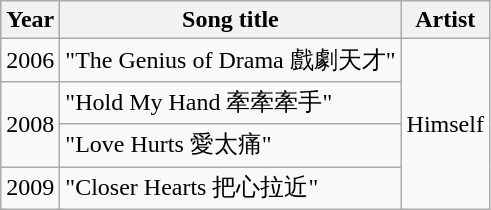<table class="wikitable sortable">
<tr>
<th>Year</th>
<th>Song title</th>
<th>Artist</th>
</tr>
<tr>
<td>2006</td>
<td>"The Genius of Drama 戲劇天才"</td>
<td rowspan=4>Himself</td>
</tr>
<tr>
<td rowspan="2">2008</td>
<td>"Hold My Hand 牽牽牽手"</td>
</tr>
<tr>
<td>"Love Hurts 愛太痛"</td>
</tr>
<tr>
<td>2009</td>
<td>"Closer Hearts 把心拉近"</td>
</tr>
</table>
